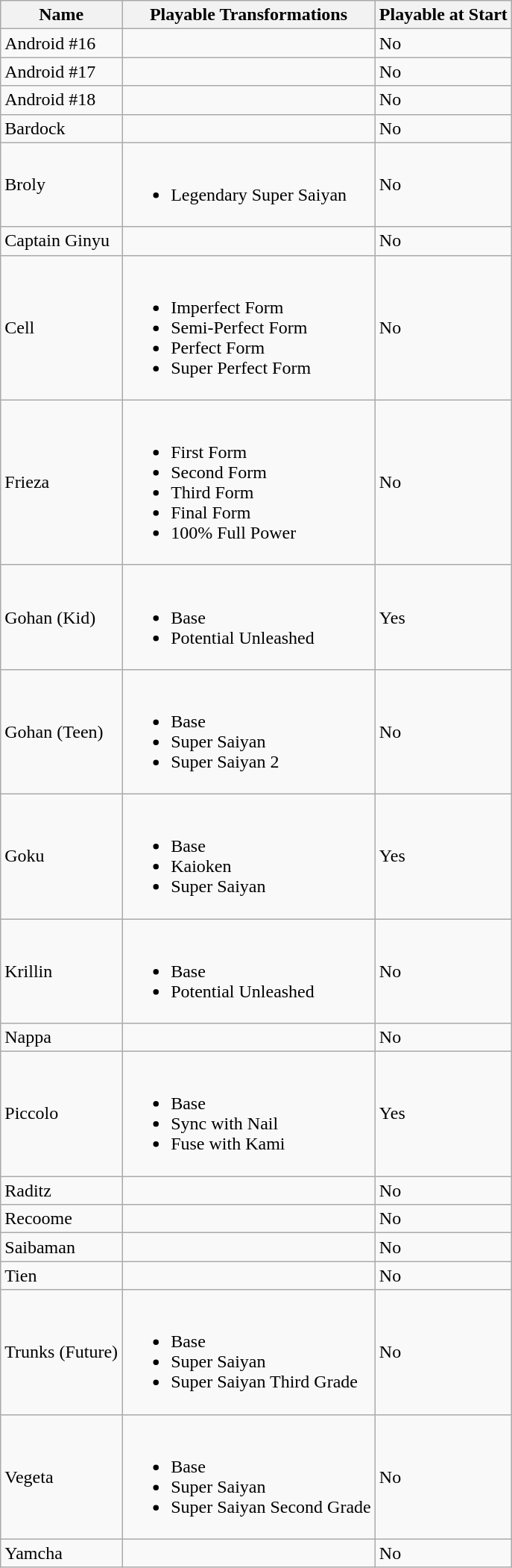<table class="wikitable">
<tr>
<th>Name</th>
<th>Playable Transformations</th>
<th>Playable at Start</th>
</tr>
<tr>
<td>Android #16</td>
<td></td>
<td>No</td>
</tr>
<tr>
<td>Android #17</td>
<td></td>
<td>No</td>
</tr>
<tr>
<td>Android #18</td>
<td></td>
<td>No</td>
</tr>
<tr>
<td>Bardock</td>
<td></td>
<td>No</td>
</tr>
<tr>
<td>Broly</td>
<td><br><ul><li>Legendary Super Saiyan</li></ul></td>
<td>No</td>
</tr>
<tr>
<td>Captain Ginyu</td>
<td></td>
<td>No</td>
</tr>
<tr>
<td>Cell</td>
<td><br><ul><li>Imperfect Form</li><li>Semi-Perfect Form</li><li>Perfect Form</li><li>Super Perfect Form</li></ul></td>
<td>No</td>
</tr>
<tr>
<td>Frieza</td>
<td><br><ul><li>First Form</li><li>Second Form</li><li>Third Form</li><li>Final Form</li><li>100% Full Power</li></ul></td>
<td>No</td>
</tr>
<tr>
<td>Gohan (Kid)</td>
<td><br><ul><li>Base</li><li>Potential Unleashed</li></ul></td>
<td>Yes</td>
</tr>
<tr>
<td>Gohan (Teen)</td>
<td><br><ul><li>Base</li><li>Super Saiyan</li><li>Super Saiyan 2</li></ul></td>
<td>No</td>
</tr>
<tr>
<td>Goku</td>
<td><br><ul><li>Base</li><li>Kaioken</li><li>Super Saiyan</li></ul></td>
<td>Yes</td>
</tr>
<tr>
<td>Krillin</td>
<td><br><ul><li>Base</li><li>Potential Unleashed</li></ul></td>
<td>No</td>
</tr>
<tr>
<td>Nappa</td>
<td></td>
<td>No</td>
</tr>
<tr>
<td>Piccolo</td>
<td><br><ul><li>Base</li><li>Sync with Nail</li><li>Fuse with Kami</li></ul></td>
<td>Yes</td>
</tr>
<tr>
<td>Raditz</td>
<td></td>
<td>No</td>
</tr>
<tr>
<td>Recoome</td>
<td></td>
<td>No</td>
</tr>
<tr>
<td>Saibaman</td>
<td></td>
<td>No</td>
</tr>
<tr>
<td>Tien</td>
<td></td>
<td>No</td>
</tr>
<tr>
<td>Trunks (Future)</td>
<td><br><ul><li>Base</li><li>Super Saiyan</li><li>Super Saiyan Third Grade</li></ul></td>
<td>No</td>
</tr>
<tr>
<td>Vegeta</td>
<td><br><ul><li>Base</li><li>Super Saiyan</li><li>Super Saiyan Second Grade</li></ul></td>
<td>No</td>
</tr>
<tr>
<td>Yamcha</td>
<td></td>
<td>No</td>
</tr>
</table>
